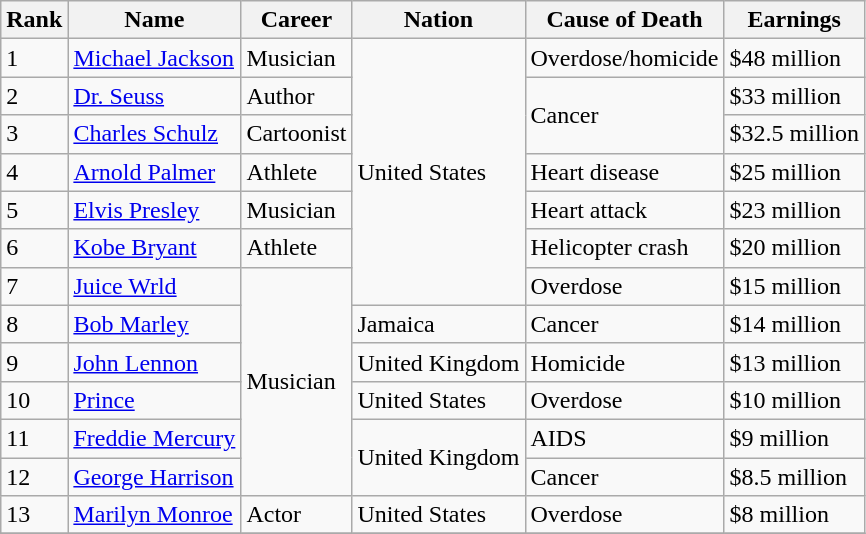<table class="wikitable sortable" border="1">
<tr>
<th scope="col">Rank</th>
<th scope="col">Name</th>
<th scope="col">Career</th>
<th scope="col">Nation</th>
<th scope="col">Cause of Death</th>
<th scope="col">Earnings</th>
</tr>
<tr>
<td>1</td>
<td><a href='#'>Michael Jackson</a></td>
<td>Musician</td>
<td rowspan="7">United States</td>
<td>Overdose/homicide</td>
<td>$48 million</td>
</tr>
<tr>
<td>2</td>
<td><a href='#'>Dr. Seuss</a></td>
<td>Author</td>
<td rowspan="2">Cancer</td>
<td>$33 million</td>
</tr>
<tr>
<td>3</td>
<td><a href='#'>Charles Schulz</a></td>
<td>Cartoonist</td>
<td>$32.5 million</td>
</tr>
<tr>
<td>4</td>
<td><a href='#'>Arnold Palmer</a></td>
<td>Athlete</td>
<td>Heart disease</td>
<td>$25 million</td>
</tr>
<tr>
<td>5</td>
<td><a href='#'>Elvis Presley</a></td>
<td>Musician</td>
<td>Heart attack</td>
<td>$23 million</td>
</tr>
<tr>
<td>6</td>
<td><a href='#'>Kobe Bryant</a></td>
<td>Athlete</td>
<td>Helicopter crash</td>
<td>$20 million</td>
</tr>
<tr>
<td>7</td>
<td><a href='#'>Juice Wrld</a></td>
<td rowspan="6">Musician</td>
<td>Overdose</td>
<td>$15 million</td>
</tr>
<tr>
<td>8</td>
<td><a href='#'>Bob Marley</a></td>
<td>Jamaica</td>
<td>Cancer</td>
<td>$14 million</td>
</tr>
<tr>
<td>9</td>
<td><a href='#'>John Lennon</a></td>
<td>United Kingdom</td>
<td>Homicide</td>
<td>$13 million</td>
</tr>
<tr>
<td>10</td>
<td><a href='#'>Prince</a></td>
<td>United States</td>
<td>Overdose</td>
<td>$10 million</td>
</tr>
<tr>
<td>11</td>
<td><a href='#'>Freddie Mercury</a></td>
<td rowspan="2">United Kingdom</td>
<td>AIDS</td>
<td>$9 million</td>
</tr>
<tr>
<td>12</td>
<td><a href='#'>George Harrison</a></td>
<td>Cancer</td>
<td>$8.5 million</td>
</tr>
<tr>
<td>13</td>
<td><a href='#'>Marilyn Monroe</a></td>
<td>Actor</td>
<td>United States</td>
<td>Overdose</td>
<td>$8 million</td>
</tr>
<tr>
</tr>
</table>
